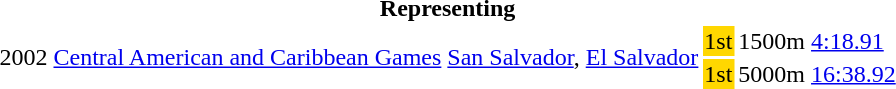<table>
<tr>
<th colspan="6">Representing </th>
</tr>
<tr>
<td rowspan=2>2002</td>
<td rowspan=2><a href='#'>Central American and Caribbean Games</a></td>
<td rowspan=2><a href='#'>San Salvador</a>, <a href='#'>El Salvador</a></td>
<td bgcolor=gold>1st</td>
<td>1500m</td>
<td><a href='#'>4:18.91</a></td>
</tr>
<tr>
<td bgcolor=gold>1st</td>
<td>5000m</td>
<td><a href='#'>16:38.92</a></td>
</tr>
</table>
